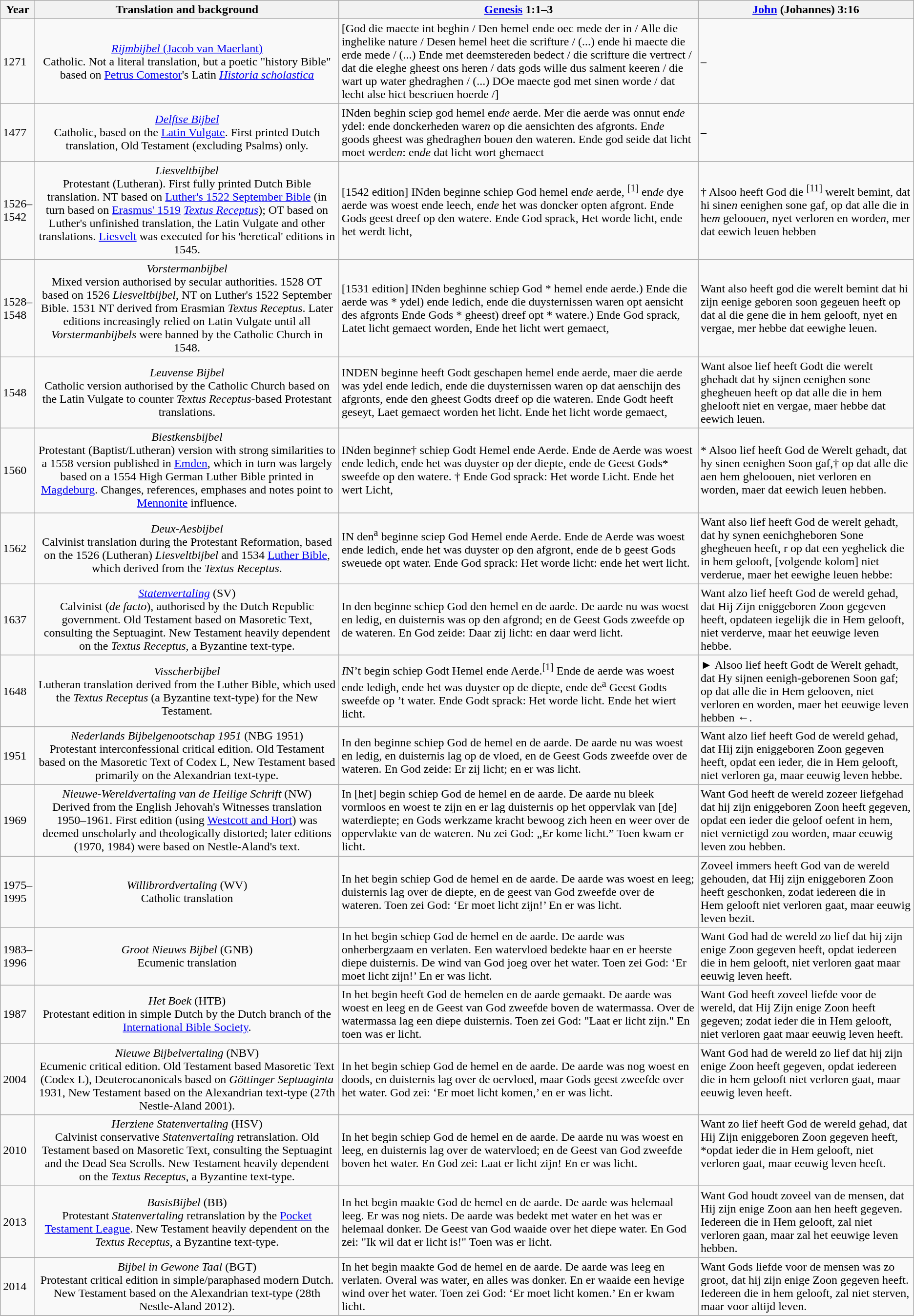<table class="wikitable sortable">
<tr>
<th>Year</th>
<th>Translation and background</th>
<th><a href='#'>Genesis</a> 1:1–3</th>
<th><a href='#'>John</a> (Johannes) 3:16</th>
</tr>
<tr>
<td>1271</td>
<td align="center"><a href='#'><em>Rijmbijbel</em> (Jacob van Maerlant)</a><br>Catholic. Not a literal translation, but a poetic "history Bible" based on <a href='#'>Petrus Comestor</a>'s Latin <em><a href='#'>Historia scholastica</a></em></td>
<td>[God die maecte int beghin / Den hemel ende oec mede der in / Alle die inghelike nature / Desen hemel heet die scrifture / (...) ende hi maecte die erde mede / (...) Ende met deemstereden bedect / die scrifture die vertrect / dat die eleghe gheest ons heren / dats gods wille dus salment keeren / die wart up water ghedraghen / (...) DOe maecte god met sinen worde / dat lecht alse hict bescriuen hoerde /]</td>
<td>–</td>
</tr>
<tr>
<td>1477</td>
<td align="center"><em><a href='#'>Delftse Bijbel</a></em><br>Catholic, based on the <a href='#'>Latin Vulgate</a>. First printed Dutch translation, Old Testament (excluding Psalms) only.</td>
<td>INden beghin sciep god hemel en<em>de</em> aerde. Mer die aerde was onnut en<em>de</em> ydel: ende donckerheden ware<em>n</em> op die aensichten des afgronts. En<em>de</em> goods gheest was ghedraghe<em>n</em> boue<em>n</em> den wateren. Ende god seide dat licht moet werde<em>n</em>: en<em>de</em> dat licht wort ghemaect</td>
<td>–</td>
</tr>
<tr>
<td>1526–<br>1542</td>
<td align="center"><em>Liesveltbijbel</em><br>Protestant (Lutheran). First fully printed Dutch Bible translation. NT based on <a href='#'>Luther's 1522 September Bible</a> (in turn based on <a href='#'>Erasmus' 1519</a> <em><a href='#'>Textus Receptus</a></em>); OT based on Luther's unfinished translation, the Latin Vulgate and other translations. <a href='#'>Liesvelt</a> was executed for his 'heretical' editions in 1545.</td>
<td>[1542 edition] INden beginne schiep God hemel en<em>de</em> aerde, <sup>[1]</sup> en<em>de</em> dye aerde was woest ende leech, en<em>de</em> het was doncker opten afgront. Ende Gods geest dreef op den watere. Ende God sprack, Het worde licht, ende het werdt licht,</td>
<td>† Alsoo heeft God die <sup>[11]</sup> werelt bemint, dat hi sine<em>n</em> eenighen sone gaf, op dat alle die in he<em>m</em> gelooue<em>n</em>, nyet verloren en worde<em>n</em>, mer dat eewich leuen hebben</td>
</tr>
<tr>
<td>1528–<br>1548</td>
<td align="center"><em>Vorstermanbijbel</em><br>Mixed version authorised by secular authorities. 1528 OT based on 1526 <em>Liesveltbijbel</em>, NT on Luther's 1522 September Bible. 1531 NT derived from Erasmian <em>Textus Receptus</em>. Later editions increasingly relied on Latin Vulgate until all <em>Vorstermanbijbels</em> were banned by the Catholic Church in 1548.</td>
<td>[1531 edition] INden beghinne schiep God * hemel ende aerde.) Ende die aerde was * ydel) ende ledich, ende die duysternissen waren opt aensicht des afgronts Ende Gods * gheest) dreef opt * watere.) Ende God sprack, Latet licht gemaect worden, Ende het licht wert gemaect,</td>
<td>Want also heeft god die werelt bemint dat hi zijn eenige geboren soon gegeuen heeft op dat al die gene die in hem gelooft, nyet en vergae, mer hebbe dat eewighe leuen.</td>
</tr>
<tr>
<td>1548</td>
<td align="center"><em>Leuvense Bijbel</em><br>Catholic version authorised by the Catholic Church based on the Latin Vulgate to counter <em>Textus Receptus</em>-based Protestant translations.</td>
<td>INDEN beginne heeft Godt geschapen hemel ende aerde, maer die aerde was ydel ende ledich, ende die duysternissen waren op dat aenschijn des afgronts, ende den gheest Godts dreef op die wateren. Ende Godt heeft geseyt, Laet gemaect worden het licht. Ende het licht worde gemaect,</td>
<td>Want alsoe lief heeft Godt die werelt ghehadt dat hy sijnen eenighen sone ghegheuen heeft op dat alle die in hem ghelooft niet en vergae, maer hebbe dat eewich leuen.</td>
</tr>
<tr>
<td>1560</td>
<td align="center"><em>Biestkensbijbel</em><br>Protestant (Baptist/Lutheran) version with strong similarities to a 1558 version published in <a href='#'>Emden</a>, which in turn was largely based on a 1554 High German Luther Bible printed in <a href='#'>Magdeburg</a>. Changes, references, emphases and notes point to <a href='#'>Mennonite</a> influence.</td>
<td>INden beginne† schiep Godt Hemel ende Aerde. Ende de Aerde was woest ende ledich, ende het was duyster op der diepte, ende de Geest Gods* sweefde op den watere. † Ende God sprack: Het worde Licht. Ende het wert Licht,</td>
<td>* Alsoo lief heeft God de Werelt gehadt, dat hy sinen eenighen Soon gaf,† op dat alle die aen hem gheloouen, niet verloren en worden, maer dat eewich leuen hebben.</td>
</tr>
<tr>
<td>1562</td>
<td align="center"><em>Deux-Aesbijbel</em><br>Calvinist translation during the Protestant Reformation, based on the 1526 (Lutheran) <em>Liesveltbijbel</em> and 1534 <a href='#'>Luther Bible</a>, which derived from the <em>Textus Receptus</em>.</td>
<td>IN den<sup>a</sup> beginne sciep God Hemel ende Aerde. Ende de Aerde was woest ende ledich, ende het was duyster op den afgront, ende de b geest Gods sweuede opt water. Ende God sprack: Het worde licht: ende het wert licht.</td>
<td>Want also lief heeft God de werelt gehadt, dat hy synen eenichgheboren Sone ghegheuen heeft, r op dat een yeghelick die in hem gelooft, [volgende kolom] niet verderue, maer het eewighe leuen hebbe:</td>
</tr>
<tr>
<td>1637</td>
<td align="center"><em><a href='#'>Statenvertaling</a></em> (SV)<br>Calvinist (<em>de facto</em>), authorised by the Dutch Republic government. Old Testament based on Masoretic Text, consulting the Septuagint. New Testament heavily dependent on the <em>Textus Receptus</em>, a Byzantine text-type.</td>
<td>In den beginne schiep God den hemel en de aarde. De aarde nu was woest en ledig, en duisternis was op den afgrond; en de Geest Gods zweefde op de wateren. En God zeide: Daar zij licht: en daar werd licht.</td>
<td valign="top">Want alzo lief heeft God de wereld gehad, dat Hij Zijn eniggeboren Zoon gegeven heeft, opdateen iegelijk die in Hem gelooft, niet verderve, maar het eeuwige leven hebbe.</td>
</tr>
<tr>
<td>1648</td>
<td align="center"><em>Visscherbijbel</em><br>Lutheran translation derived from the Luther Bible, which used the <em>Textus Receptus</em> (a Byzantine text-type) for the New Testament.</td>
<td><em>I</em>N’t begin schiep Godt Hemel ende Aerde.<sup>[1]</sup> Ende de aerde was woest ende ledigh, ende het was duyster op de diepte, ende de<sup>a</sup> Geest Godts sweefde op ’t water. Ende Godt sprack: Het worde licht. Ende het wiert licht.</td>
<td>► Alsoo lief heeft Godt de Werelt gehadt, dat Hy sijnen eenigh-geborenen Soon gaf; op dat alle die in Hem gelooven, niet verloren en worden, maer het eeuwige leven hebben ←.</td>
</tr>
<tr>
<td>1951</td>
<td align="center"><em>Nederlands Bijbelgenootschap 1951</em> (NBG 1951)<br>Protestant interconfessional critical edition. Old Testament based on the Masoretic Text of Codex L, New Testament based primarily on the Alexandrian text-type.</td>
<td>In den beginne schiep God de hemel en de aarde. De aarde nu was woest en ledig, en duisternis lag op de vloed, en de Geest Gods zweefde over de wateren. En God zeide: Er zij licht; en er was licht.</td>
<td valign="top">Want alzo lief heeft God de wereld gehad, dat Hij zijn eniggeboren Zoon gegeven heeft, opdat een ieder, die in Hem gelooft, niet verloren ga, maar eeuwig leven hebbe.</td>
</tr>
<tr>
<td>1969</td>
<td align="center"><em>Nieuwe-Wereldvertaling van de Heilige Schrift</em> (NW)<br>Derived from the English Jehovah's Witnesses translation 1950–1961. First edition (using <a href='#'>Westcott and Hort</a>) was deemed unscholarly and theologically distorted; later editions (1970, 1984) were based on Nestle-Aland's text.</td>
<td>In [het] begin schiep God de hemel en de aarde. De aarde nu bleek vormloos en woest te zijn en er lag duisternis op het oppervlak van [de] waterdiepte; en Gods werkzame kracht bewoog zich heen en weer over de oppervlakte van de wateren. Nu zei God: „Er kome licht.” Toen kwam er licht.</td>
<td valign="top">Want God heeft de wereld zozeer liefgehad dat hij zijn eniggeboren Zoon heeft gegeven, opdat een ieder die geloof oefent in hem, niet vernietigd zou worden, maar eeuwig leven zou hebben.</td>
</tr>
<tr>
<td>1975–<br>1995</td>
<td align="center"><em>Willibrordvertaling</em> (WV)<br>Catholic translation</td>
<td>In het begin schiep God de hemel en de aarde. De aarde was woest en leeg; duisternis lag over de diepte, en de geest van God zweefde over de wateren. Toen zei God: ‘Er moet licht zijn!’ En er was licht.</td>
<td valign="top">Zoveel immers heeft God van de wereld gehouden, dat Hij zijn eniggeboren Zoon heeft geschonken, zodat iedereen die in Hem gelooft niet verloren gaat, maar eeuwig leven bezit.</td>
</tr>
<tr>
<td>1983–<br>1996</td>
<td align="center"><em>Groot Nieuws Bijbel</em> (GNB)<br>Ecumenic translation</td>
<td>In het begin schiep God de hemel en de aarde. De aarde was onherbergzaam en verlaten. Een watervloed bedekte haar en er heerste diepe duisternis. De wind van God joeg over het water. Toen zei God: ‘Er moet licht zijn!’ En er was licht.</td>
<td valign="top">Want God had de wereld zo lief dat hij zijn enige Zoon gegeven heeft, opdat iedereen die in hem gelooft, niet verloren gaat maar eeuwig leven heeft.</td>
</tr>
<tr>
<td>1987</td>
<td align="center"><em>Het Boek</em> (HTB)<br>Protestant edition in simple Dutch by the Dutch branch of the <a href='#'>International Bible Society</a>.</td>
<td>In het begin heeft God de hemelen en de aarde gemaakt. De aarde was woest en leeg en de Geest van God zweefde boven de watermassa. Over de watermassa lag een diepe duisternis. Toen zei God: "Laat er licht zijn." En toen was er licht.</td>
<td valign="top">Want God heeft zoveel liefde voor de wereld, dat Hij Zijn enige Zoon heeft gegeven; zodat ieder die in Hem gelooft, niet verloren gaat maar eeuwig leven heeft.</td>
</tr>
<tr>
<td>2004</td>
<td align="center"><em>Nieuwe Bijbelvertaling</em> (NBV)<br>Ecumenic critical edition. Old Testament based Masoretic Text (Codex L), Deuterocanonicals based on <em>Göttinger Septuaginta</em> 1931, New Testament based on the Alexandrian text-type (27th Nestle-Aland 2001).</td>
<td>In het begin schiep God de hemel en de aarde. De aarde was nog woest en doods, en duisternis lag over de oervloed, maar Gods geest zweefde over het water. God zei: ‘Er moet licht komen,’ en er was licht.</td>
<td valign="top">Want God had de wereld zo lief dat hij zijn enige Zoon heeft gegeven, opdat iedereen die in hem gelooft niet verloren gaat, maar eeuwig leven heeft.</td>
</tr>
<tr>
<td>2010</td>
<td align="center"><em>Herziene Statenvertaling</em> (HSV)<br>Calvinist conservative <em>Statenvertaling</em> retranslation. Old Testament based on Masoretic Text, consulting the Septuagint and the Dead Sea Scrolls. New Testament heavily dependent on the <em>Textus Receptus</em>, a Byzantine text-type.</td>
<td>In het begin schiep God de hemel en de aarde. De aarde nu was woest en leeg, en duisternis lag over de watervloed; en de Geest van God zweefde boven het water. En God zei: Laat er licht zijn! En er was licht.</td>
<td valign="top">Want zo lief heeft God de wereld gehad, dat Hij Zijn eniggeboren Zoon gegeven heeft, *opdat ieder die in Hem gelooft, niet verloren gaat, maar eeuwig leven heeft.</td>
</tr>
<tr>
<td>2013</td>
<td align="center"><em>BasisBijbel</em> (BB)<br>Protestant <em>Statenvertaling</em> retranslation by the <a href='#'>Pocket Testament League</a>. New Testament heavily dependent on the <em>Textus Receptus</em>, a Byzantine text-type.</td>
<td>In het begin maakte God de hemel en de aarde. De aarde was helemaal leeg. Er was nog niets. De aarde was bedekt met water en het was er helemaal donker. De Geest van God waaide over het diepe water. En God zei: "Ik wil dat er licht is!" Toen was er licht.</td>
<td valign="top">Want God houdt zoveel van de mensen, dat Hij zijn enige Zoon aan hen heeft gegeven. Iedereen die in Hem gelooft, zal niet verloren gaan, maar zal het eeuwige leven hebben.</td>
</tr>
<tr>
<td>2014</td>
<td align="center"><em>Bijbel in Gewone Taal</em> (BGT)<br>Protestant critical edition in simple/paraphased modern Dutch. New Testament based on the Alexandrian text-type (28th Nestle-Aland 2012).</td>
<td>In het begin maakte God de hemel en de aarde. De aarde was leeg en verlaten. Overal was water, en alles was donker. En er waaide een hevige wind over het water. Toen zei God: ‘Er moet licht komen.’ En er kwam licht.</td>
<td valign="top">Want Gods liefde voor de mensen was zo groot, dat hij zijn enige Zoon gegeven heeft. Iedereen die in hem gelooft, zal niet sterven, maar voor altijd leven.</td>
</tr>
<tr>
</tr>
</table>
